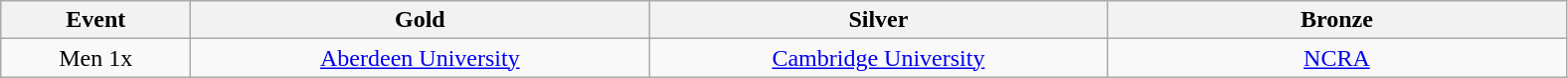<table class="wikitable" style="text-align:center">
<tr>
<th width=120>Event</th>
<th width=300>Gold</th>
<th width=300>Silver</th>
<th width=300>Bronze</th>
</tr>
<tr>
<td>Men 1x</td>
<td><a href='#'>Aberdeen University</a></td>
<td><a href='#'>Cambridge University</a></td>
<td><a href='#'>NCRA</a></td>
</tr>
</table>
